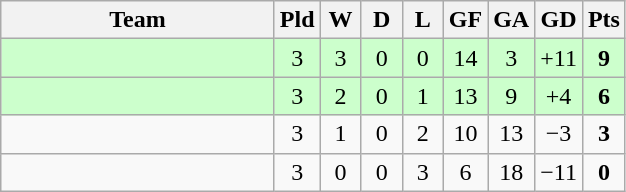<table class="wikitable" style="text-align: center;">
<tr>
<th width="175">Team</th>
<th width="20">Pld</th>
<th width="20">W</th>
<th width="20">D</th>
<th width="20">L</th>
<th width="20">GF</th>
<th width="20">GA</th>
<th width="20">GD</th>
<th width="20">Pts</th>
</tr>
<tr bgcolor=#ccffcc>
<td align=left></td>
<td>3</td>
<td>3</td>
<td>0</td>
<td>0</td>
<td>14</td>
<td>3</td>
<td>+11</td>
<td><strong>9</strong></td>
</tr>
<tr bgcolor=#ccffcc>
<td align=left></td>
<td>3</td>
<td>2</td>
<td>0</td>
<td>1</td>
<td>13</td>
<td>9</td>
<td>+4</td>
<td><strong>6</strong></td>
</tr>
<tr>
<td align=left></td>
<td>3</td>
<td>1</td>
<td>0</td>
<td>2</td>
<td>10</td>
<td>13</td>
<td>−3</td>
<td><strong>3</strong></td>
</tr>
<tr>
<td align=left></td>
<td>3</td>
<td>0</td>
<td>0</td>
<td>3</td>
<td>6</td>
<td>18</td>
<td>−11</td>
<td><strong>0</strong></td>
</tr>
</table>
